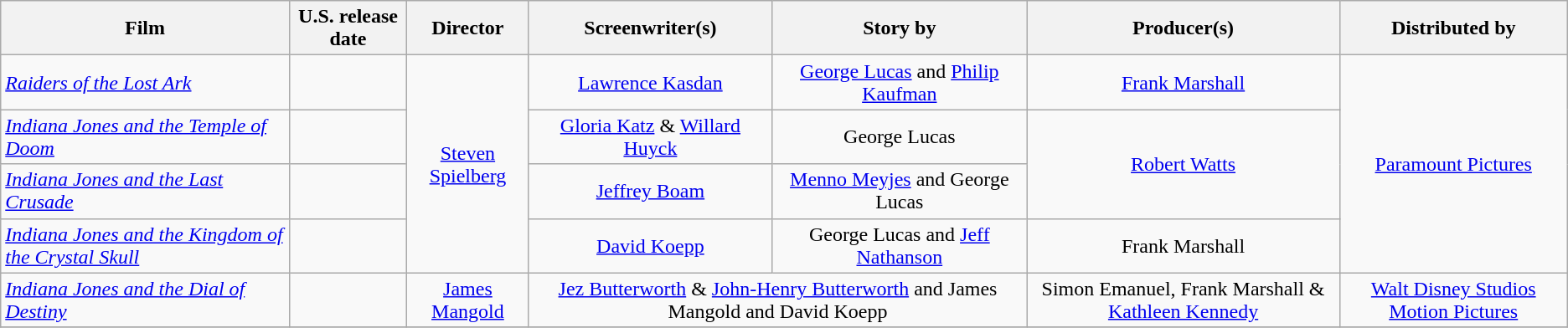<table class="wikitable plainrowheaders" style="text-align:center">
<tr>
<th>Film</th>
<th>U.S. release date</th>
<th>Director</th>
<th>Screenwriter(s)</th>
<th>Story by</th>
<th>Producer(s)</th>
<th>Distributed by</th>
</tr>
<tr>
<td style="text-align:left"><em><a href='#'>Raiders of the Lost Ark</a></em></td>
<td style="text-align:left"></td>
<td rowspan="4"><a href='#'>Steven Spielberg</a></td>
<td><a href='#'>Lawrence Kasdan</a></td>
<td><a href='#'>George Lucas</a> and <a href='#'>Philip Kaufman</a></td>
<td><a href='#'>Frank Marshall</a></td>
<td rowspan="4"><a href='#'>Paramount Pictures</a></td>
</tr>
<tr>
<td style="text-align:left"><em><a href='#'>Indiana Jones and the Temple of Doom</a></em></td>
<td style="text-align:left"></td>
<td><a href='#'>Gloria Katz</a> & <a href='#'>Willard Huyck</a></td>
<td>George Lucas</td>
<td rowspan="2"><a href='#'>Robert Watts</a></td>
</tr>
<tr>
<td style="text-align:left"><em><a href='#'>Indiana Jones and the Last Crusade</a></em></td>
<td style="text-align:left"></td>
<td><a href='#'>Jeffrey Boam</a></td>
<td><a href='#'>Menno Meyjes</a> and George Lucas</td>
</tr>
<tr>
<td style="text-align:left"><em><a href='#'>Indiana Jones and the Kingdom of the Crystal Skull</a></em></td>
<td style="text-align:left"></td>
<td><a href='#'>David Koepp</a></td>
<td>George Lucas and <a href='#'>Jeff Nathanson</a></td>
<td>Frank Marshall</td>
</tr>
<tr>
<td style="text-align:left"><em><a href='#'>Indiana Jones and the Dial of Destiny</a></em></td>
<td style="text-align:left"></td>
<td><a href='#'>James Mangold</a></td>
<td colspan="2"><a href='#'>Jez Butterworth</a> & <a href='#'>John-Henry Butterworth</a> and James Mangold and David Koepp</td>
<td>Simon Emanuel, Frank Marshall & <a href='#'>Kathleen Kennedy</a></td>
<td><a href='#'>Walt Disney Studios Motion Pictures</a></td>
</tr>
<tr>
</tr>
</table>
